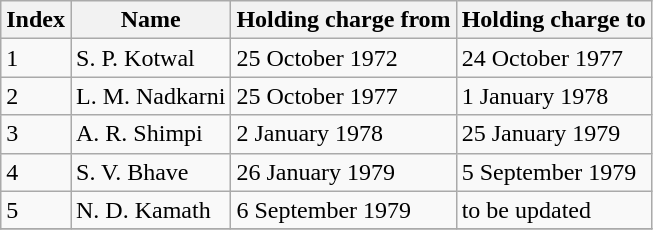<table class="wikitable">
<tr>
<th>Index</th>
<th>Name</th>
<th>Holding charge from</th>
<th>Holding charge to</th>
</tr>
<tr>
<td>1</td>
<td>S. P. Kotwal</td>
<td>25 October 1972 </td>
<td>24 October 1977</td>
</tr>
<tr>
<td>2</td>
<td>L. M. Nadkarni</td>
<td>25 October 1977</td>
<td>1 January 1978</td>
</tr>
<tr>
<td>3</td>
<td>A. R. Shimpi</td>
<td>2 January 1978</td>
<td>25 January 1979</td>
</tr>
<tr>
<td>4</td>
<td>S. V. Bhave</td>
<td>26 January 1979</td>
<td>5 September 1979</td>
</tr>
<tr>
<td>5</td>
<td>N. D. Kamath</td>
<td>6 September 1979</td>
<td>to be updated</td>
</tr>
<tr>
</tr>
</table>
